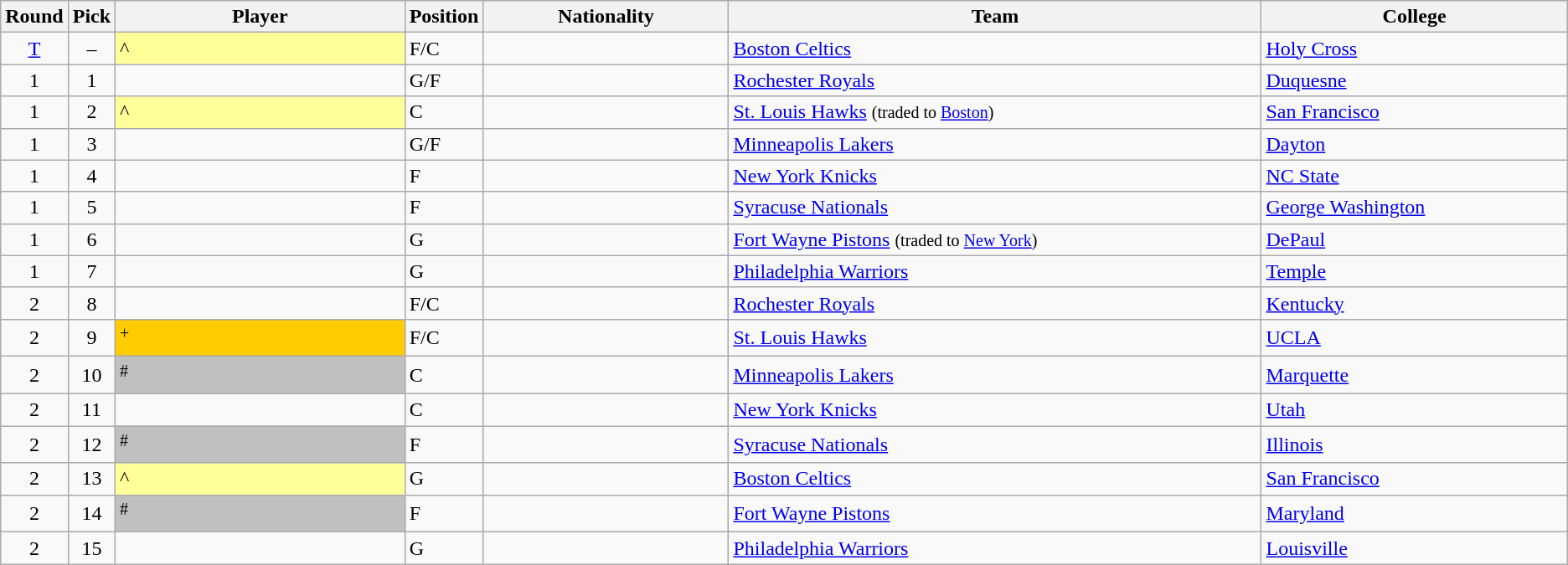<table class="wikitable sortable">
<tr>
<th width="1%">Round</th>
<th width="1%">Pick</th>
<th width="19%">Player</th>
<th width="1%">Position</th>
<th width="16%">Nationality</th>
<th width="35%">Team</th>
<th width="20%">College</th>
</tr>
<tr>
<td align=center><a href='#'>T</a></td>
<td align=center>–</td>
<td bgcolor="#FFFF99">^</td>
<td>F/C</td>
<td></td>
<td><a href='#'>Boston Celtics</a></td>
<td><a href='#'>Holy Cross</a></td>
</tr>
<tr>
<td align=center>1</td>
<td align=center>1</td>
<td></td>
<td>G/F</td>
<td></td>
<td><a href='#'>Rochester Royals</a></td>
<td><a href='#'>Duquesne</a></td>
</tr>
<tr>
<td align=center>1</td>
<td align=center>2</td>
<td bgcolor="#FFFF99">^</td>
<td>C</td>
<td></td>
<td><a href='#'>St. Louis Hawks</a> <small>(traded to <a href='#'>Boston</a>)</small></td>
<td><a href='#'>San Francisco</a></td>
</tr>
<tr>
<td align=center>1</td>
<td align=center>3</td>
<td></td>
<td>G/F</td>
<td></td>
<td><a href='#'>Minneapolis Lakers</a></td>
<td><a href='#'>Dayton</a></td>
</tr>
<tr>
<td align=center>1</td>
<td align=center>4</td>
<td></td>
<td>F</td>
<td></td>
<td><a href='#'>New York Knicks</a></td>
<td><a href='#'>NC State</a></td>
</tr>
<tr>
<td align=center>1</td>
<td align=center>5</td>
<td></td>
<td>F</td>
<td></td>
<td><a href='#'>Syracuse Nationals</a></td>
<td><a href='#'>George Washington</a></td>
</tr>
<tr>
<td align=center>1</td>
<td align=center>6</td>
<td></td>
<td>G</td>
<td></td>
<td><a href='#'>Fort Wayne Pistons</a> <small>(traded to <a href='#'>New York</a>)</small></td>
<td><a href='#'>DePaul</a></td>
</tr>
<tr>
<td align=center>1</td>
<td align=center>7</td>
<td></td>
<td>G</td>
<td></td>
<td><a href='#'>Philadelphia Warriors</a></td>
<td><a href='#'>Temple</a></td>
</tr>
<tr>
<td align=center>2</td>
<td align=center>8</td>
<td></td>
<td>F/C</td>
<td></td>
<td><a href='#'>Rochester Royals</a></td>
<td><a href='#'>Kentucky</a></td>
</tr>
<tr>
<td align=center>2</td>
<td align=center>9</td>
<td bgcolor="#FFCC00"><sup>+</sup></td>
<td>F/C</td>
<td></td>
<td><a href='#'>St. Louis Hawks</a></td>
<td><a href='#'>UCLA</a></td>
</tr>
<tr>
<td align=center>2</td>
<td align=center>10</td>
<td bgcolor="#C0C0C0"><sup>#</sup></td>
<td>C</td>
<td></td>
<td><a href='#'>Minneapolis Lakers</a></td>
<td><a href='#'>Marquette</a></td>
</tr>
<tr>
<td align=center>2</td>
<td align=center>11</td>
<td></td>
<td>C</td>
<td></td>
<td><a href='#'>New York Knicks</a></td>
<td><a href='#'>Utah</a></td>
</tr>
<tr>
<td align=center>2</td>
<td align=center>12</td>
<td bgcolor="#C0C0C0"><sup>#</sup></td>
<td>F</td>
<td></td>
<td><a href='#'>Syracuse Nationals</a></td>
<td><a href='#'>Illinois</a></td>
</tr>
<tr>
<td align=center>2</td>
<td align=center>13</td>
<td bgcolor="#FFFF99">^</td>
<td>G</td>
<td></td>
<td><a href='#'>Boston Celtics</a></td>
<td><a href='#'>San Francisco</a></td>
</tr>
<tr>
<td align=center>2</td>
<td align=center>14</td>
<td bgcolor="#C0C0C0"><sup>#</sup></td>
<td>F</td>
<td></td>
<td><a href='#'>Fort Wayne Pistons</a></td>
<td><a href='#'>Maryland</a></td>
</tr>
<tr>
<td align=center>2</td>
<td align=center>15</td>
<td></td>
<td>G</td>
<td></td>
<td><a href='#'>Philadelphia Warriors</a></td>
<td><a href='#'>Louisville</a></td>
</tr>
</table>
